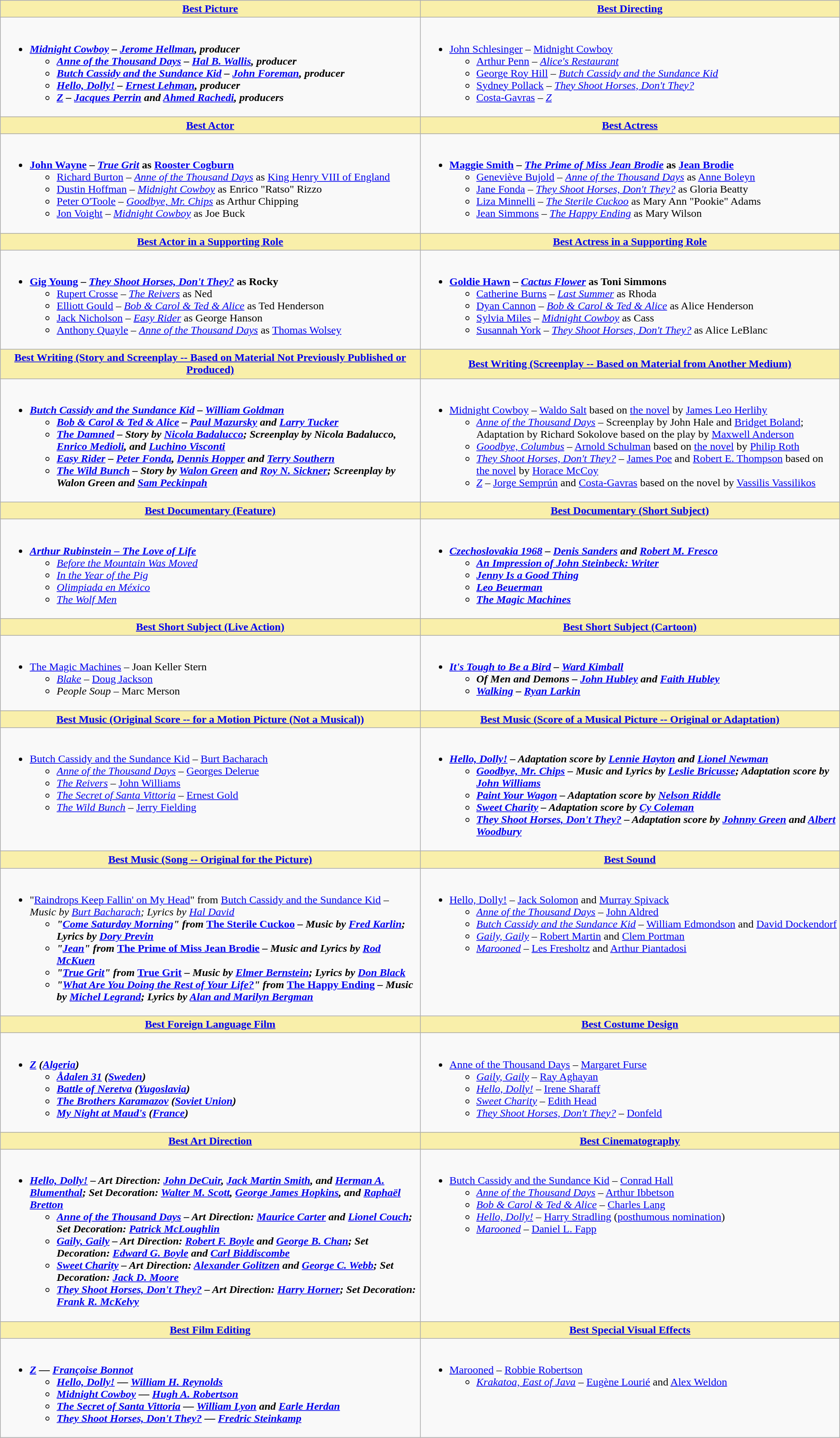<table class=wikitable>
<tr>
<th style="background:#F9EFAA; width:50%"><a href='#'>Best Picture</a></th>
<th style="background:#F9EFAA; width:50%"><a href='#'>Best Directing</a></th>
</tr>
<tr>
<td valign="top"><br><ul><li><strong><em><a href='#'>Midnight Cowboy</a><em> – <a href='#'>Jerome Hellman</a>, producer<strong><ul><li></em><a href='#'>Anne of the Thousand Days</a><em> – <a href='#'>Hal B. Wallis</a>, producer</li><li></em><a href='#'>Butch Cassidy and the Sundance Kid</a><em> – <a href='#'>John Foreman</a>, producer</li><li></em><a href='#'>Hello, Dolly!</a><em> – <a href='#'>Ernest Lehman</a>, producer</li><li></em><a href='#'>Z</a><em> – <a href='#'>Jacques Perrin</a> and <a href='#'>Ahmed Rachedi</a>, producers</li></ul></li></ul></td>
<td valign="top"><br><ul><li></strong><a href='#'>John Schlesinger</a> – </em><a href='#'>Midnight Cowboy</a></em></strong><ul><li><a href='#'>Arthur Penn</a> – <em><a href='#'>Alice's Restaurant</a></em></li><li><a href='#'>George Roy Hill</a> – <em><a href='#'>Butch Cassidy and the Sundance Kid</a></em></li><li><a href='#'>Sydney Pollack</a> – <em><a href='#'>They Shoot Horses, Don't They?</a></em></li><li><a href='#'>Costa-Gavras</a> – <em><a href='#'>Z</a></em></li></ul></li></ul></td>
</tr>
<tr>
<th style="background:#F9EFAA"><a href='#'>Best Actor</a></th>
<th style="background:#F9EFAA"><a href='#'>Best Actress</a></th>
</tr>
<tr>
<td valign="top"><br><ul><li><strong><a href='#'>John Wayne</a> – <em><a href='#'>True Grit</a></em> as <a href='#'>Rooster Cogburn</a></strong><ul><li><a href='#'>Richard Burton</a> – <em><a href='#'>Anne of the Thousand Days</a></em> as <a href='#'>King Henry VIII of England</a></li><li><a href='#'>Dustin Hoffman</a> – <em><a href='#'>Midnight Cowboy</a></em> as Enrico "Ratso" Rizzo</li><li><a href='#'>Peter O'Toole</a> – <em><a href='#'>Goodbye, Mr. Chips</a></em> as Arthur Chipping</li><li><a href='#'>Jon Voight</a> – <em><a href='#'>Midnight Cowboy</a></em> as Joe Buck</li></ul></li></ul></td>
<td valign="top"><br><ul><li><strong><a href='#'>Maggie Smith</a> – <em><a href='#'>The Prime of Miss Jean Brodie</a></em> as <a href='#'>Jean Brodie</a></strong><ul><li><a href='#'>Geneviève Bujold</a> – <em><a href='#'>Anne of the Thousand Days</a></em> as <a href='#'>Anne Boleyn</a></li><li><a href='#'>Jane Fonda</a> – <em><a href='#'>They Shoot Horses, Don't They?</a></em> as Gloria Beatty</li><li><a href='#'>Liza Minnelli</a> – <em><a href='#'>The Sterile Cuckoo</a></em> as Mary Ann "Pookie" Adams</li><li><a href='#'>Jean Simmons</a> – <em><a href='#'>The Happy Ending</a></em> as Mary Wilson</li></ul></li></ul></td>
</tr>
<tr>
<th style="background:#F9EFAA"><a href='#'>Best Actor in a Supporting Role</a></th>
<th style="background:#F9EFAA"><a href='#'>Best Actress in a Supporting Role</a></th>
</tr>
<tr>
<td valign="top"><br><ul><li><strong><a href='#'>Gig Young</a> – <em><a href='#'>They Shoot Horses, Don't They?</a></em> as Rocky</strong><ul><li><a href='#'>Rupert Crosse</a> – <em><a href='#'>The Reivers</a></em> as Ned</li><li><a href='#'>Elliott Gould</a> – <em><a href='#'>Bob & Carol & Ted & Alice</a></em> as Ted Henderson</li><li><a href='#'>Jack Nicholson</a> – <em><a href='#'>Easy Rider</a></em> as George Hanson</li><li><a href='#'>Anthony Quayle</a> – <em><a href='#'>Anne of the Thousand Days</a></em> as <a href='#'>Thomas Wolsey</a></li></ul></li></ul></td>
<td valign="top"><br><ul><li><strong><a href='#'>Goldie Hawn</a> – <em><a href='#'>Cactus Flower</a></em> as Toni Simmons</strong><ul><li><a href='#'>Catherine Burns</a> – <em><a href='#'>Last Summer</a></em> as Rhoda</li><li><a href='#'>Dyan Cannon</a> – <em><a href='#'>Bob & Carol & Ted & Alice</a></em> as Alice Henderson</li><li><a href='#'>Sylvia Miles</a> – <em><a href='#'>Midnight Cowboy</a></em> as Cass</li><li><a href='#'>Susannah York</a> – <em><a href='#'>They Shoot Horses, Don't They?</a></em> as Alice LeBlanc</li></ul></li></ul></td>
</tr>
<tr>
<th style="background:#F9EFAA"><a href='#'>Best Writing (Story and Screenplay -- Based on Material Not Previously Published or Produced)</a></th>
<th style="background:#F9EFAA"><a href='#'>Best Writing (Screenplay -- Based on Material from Another Medium)</a></th>
</tr>
<tr>
<td valign="top"><br><ul><li><strong><em><a href='#'>Butch Cassidy and the Sundance Kid</a><em> – <a href='#'>William Goldman</a><strong><ul><li></em><a href='#'>Bob & Carol & Ted & Alice</a><em> – <a href='#'>Paul Mazursky</a> and <a href='#'>Larry Tucker</a></li><li></em><a href='#'>The Damned</a><em> – Story by <a href='#'>Nicola Badalucco</a>; Screenplay by Nicola Badalucco, <a href='#'>Enrico Medioli</a>, and <a href='#'>Luchino Visconti</a></li><li></em><a href='#'>Easy Rider</a><em> – <a href='#'>Peter Fonda</a>, <a href='#'>Dennis Hopper</a> and <a href='#'>Terry Southern</a></li><li></em><a href='#'>The Wild Bunch</a><em> – Story by <a href='#'>Walon Green</a> and <a href='#'>Roy N. Sickner</a>; Screenplay by Walon Green and <a href='#'>Sam Peckinpah</a></li></ul></li></ul></td>
<td valign="top"><br><ul><li></em></strong><a href='#'>Midnight Cowboy</a></em> – <a href='#'>Waldo Salt</a> based on <a href='#'>the novel</a> by <a href='#'>James Leo Herlihy</a></strong> <ul><li><em><a href='#'>Anne of the Thousand Days</a></em> – Screenplay by John Hale and <a href='#'>Bridget Boland</a>; Adaptation by Richard Sokolove based on the play by <a href='#'>Maxwell Anderson</a></li><li><em><a href='#'>Goodbye, Columbus</a></em> – <a href='#'>Arnold Schulman</a> based on <a href='#'>the novel</a> by <a href='#'>Philip Roth</a></li><li><em><a href='#'>They Shoot Horses, Don't They?</a></em> – <a href='#'>James Poe</a> and <a href='#'>Robert E. Thompson</a> based on <a href='#'>the novel</a> by <a href='#'>Horace McCoy</a></li><li><em><a href='#'>Z</a></em> – <a href='#'>Jorge Semprún</a> and <a href='#'>Costa-Gavras</a> based on the novel by <a href='#'>Vassilis Vassilikos</a></li></ul></li></ul></td>
</tr>
<tr>
<th style="background:#F9EFAA"><a href='#'>Best Documentary (Feature)</a></th>
<th style="background:#F9EFAA"><a href='#'>Best Documentary (Short Subject)</a></th>
</tr>
<tr>
<td valign="top"><br><ul><li><strong><em><a href='#'>Arthur Rubinstein – The Love of Life</a></em></strong><ul><li><em><a href='#'>Before the Mountain Was Moved</a></em></li><li><em><a href='#'>In the Year of the Pig</a></em></li><li><em><a href='#'>Olimpiada en México</a></em></li><li><em><a href='#'>The Wolf Men</a></em></li></ul></li></ul></td>
<td valign="top"><br><ul><li><strong><em><a href='#'>Czechoslovakia 1968</a><em> – <a href='#'>Denis Sanders</a> and <a href='#'>Robert M. Fresco</a><strong><ul><li></em><a href='#'>An Impression of John Steinbeck: Writer</a><em></li><li></em><a href='#'>Jenny Is a Good Thing</a><em></li><li></em><a href='#'>Leo Beuerman</a><em></li><li></em><a href='#'>The Magic Machines</a><em></li></ul></li></ul></td>
</tr>
<tr>
<th style="background:#F9EFAA"><a href='#'>Best Short Subject (Live Action)</a></th>
<th style="background:#F9EFAA"><a href='#'>Best Short Subject (Cartoon)</a></th>
</tr>
<tr>
<td valign="top"><br><ul><li></em></strong><a href='#'>The Magic Machines</a></em> – Joan Keller Stern</strong><ul><li><em><a href='#'>Blake</a></em> – <a href='#'>Doug Jackson</a></li><li><em>People Soup</em> – Marc Merson</li></ul></li></ul></td>
<td valign="top"><br><ul><li><strong><em><a href='#'>It's Tough to Be a Bird</a><em> – <a href='#'>Ward Kimball</a><strong><ul><li></em>Of Men and Demons<em> – <a href='#'>John Hubley</a> and <a href='#'>Faith Hubley</a></li><li></em><a href='#'>Walking</a><em> – <a href='#'>Ryan Larkin</a></li></ul></li></ul></td>
</tr>
<tr>
<th style="background:#F9EFAA"><a href='#'>Best Music (Original Score -- for a Motion Picture (Not a Musical))</a></th>
<th style="background:#F9EFAA"><a href='#'>Best Music (Score of a Musical Picture -- Original or Adaptation)</a></th>
</tr>
<tr>
<td valign="top"><br><ul><li></em></strong><a href='#'>Butch Cassidy and the Sundance Kid</a></em> – <a href='#'>Burt Bacharach</a></strong><ul><li><em><a href='#'>Anne of the Thousand Days</a></em> – <a href='#'>Georges Delerue</a></li><li><em><a href='#'>The Reivers</a></em> – <a href='#'>John Williams</a></li><li><em><a href='#'>The Secret of Santa Vittoria</a></em> – <a href='#'>Ernest Gold</a></li><li><em><a href='#'>The Wild Bunch</a></em> – <a href='#'>Jerry Fielding</a></li></ul></li></ul></td>
<td valign="top"><br><ul><li><strong><em><a href='#'>Hello, Dolly!</a><em> – Adaptation score by <a href='#'>Lennie Hayton</a> and <a href='#'>Lionel Newman</a><strong><ul><li></em><a href='#'>Goodbye, Mr. Chips</a><em> – Music and Lyrics by <a href='#'>Leslie Bricusse</a>; Adaptation score by <a href='#'>John Williams</a></li><li></em><a href='#'>Paint Your Wagon</a><em> – Adaptation score by <a href='#'>Nelson Riddle</a></li><li></em><a href='#'>Sweet Charity</a><em> – Adaptation score by <a href='#'>Cy Coleman</a></li><li></em><a href='#'>They Shoot Horses, Don't They?</a><em> – Adaptation score by <a href='#'>Johnny Green</a> and <a href='#'>Albert Woodbury</a></li></ul></li></ul></td>
</tr>
<tr>
<th style="background:#F9EFAA"><a href='#'>Best Music (Song -- Original for the Picture)</a></th>
<th style="background:#F9EFAA"><a href='#'>Best Sound</a></th>
</tr>
<tr>
<td valign="top"><br><ul><li></strong>"<a href='#'>Raindrops Keep Fallin' on My Head</a>" from </em><a href='#'>Butch Cassidy and the Sundance Kid</a><em> – Music by <a href='#'>Burt Bacharach</a>; Lyrics by <a href='#'>Hal David</a><strong><ul><li>"<a href='#'>Come Saturday Morning</a>" from </em><a href='#'>The Sterile Cuckoo</a><em> – Music by <a href='#'>Fred Karlin</a>; Lyrics by <a href='#'>Dory Previn</a></li><li>"<a href='#'>Jean</a>" from </em><a href='#'>The Prime of Miss Jean Brodie</a><em> – Music and Lyrics by <a href='#'>Rod McKuen</a></li><li>"<a href='#'>True Grit</a>" from </em><a href='#'>True Grit</a><em> – Music by <a href='#'>Elmer Bernstein</a>; Lyrics by <a href='#'>Don Black</a></li><li>"<a href='#'>What Are You Doing the Rest of Your Life?</a>" from </em><a href='#'>The Happy Ending</a><em> – Music by <a href='#'>Michel Legrand</a>; Lyrics by <a href='#'>Alan and Marilyn Bergman</a></li></ul></li></ul></td>
<td valign="top"><br><ul><li></em></strong><a href='#'>Hello, Dolly!</a></em> – <a href='#'>Jack Solomon</a> and <a href='#'>Murray Spivack</a></strong><ul><li><em><a href='#'>Anne of the Thousand Days</a></em> – <a href='#'>John Aldred</a></li><li><em><a href='#'>Butch Cassidy and the Sundance Kid</a></em> – <a href='#'>William Edmondson</a> and <a href='#'>David Dockendorf</a></li><li><em><a href='#'>Gaily, Gaily</a></em> – <a href='#'>Robert Martin</a> and <a href='#'>Clem Portman</a></li><li><em><a href='#'>Marooned</a></em> – <a href='#'>Les Fresholtz</a> and <a href='#'>Arthur Piantadosi</a></li></ul></li></ul></td>
</tr>
<tr>
<th style="background:#F9EFAA"><a href='#'>Best Foreign Language Film</a></th>
<th style="background:#F9EFAA"><a href='#'>Best Costume Design</a></th>
</tr>
<tr>
<td valign="top"><br><ul><li><strong><em><a href='#'>Z</a><em> (<a href='#'>Algeria</a>)<strong><ul><li></em><a href='#'>Ådalen 31</a><em> (<a href='#'>Sweden</a>)</li><li></em><a href='#'>Battle of Neretva</a><em> (<a href='#'>Yugoslavia</a>)</li><li></em><a href='#'>The Brothers Karamazov</a><em> (<a href='#'>Soviet Union</a>)</li><li></em><a href='#'>My Night at Maud's</a><em> (<a href='#'>France</a>)</li></ul></li></ul></td>
<td valign="top"><br><ul><li></em></strong><a href='#'>Anne of the Thousand Days</a></em> – <a href='#'>Margaret Furse</a></strong><ul><li><em><a href='#'>Gaily, Gaily</a></em> – <a href='#'>Ray Aghayan</a></li><li><em><a href='#'>Hello, Dolly!</a></em> – <a href='#'>Irene Sharaff</a></li><li><em><a href='#'>Sweet Charity</a></em> – <a href='#'>Edith Head</a></li><li><em><a href='#'>They Shoot Horses, Don't They?</a></em> – <a href='#'>Donfeld</a></li></ul></li></ul></td>
</tr>
<tr>
<th style="background:#F9EFAA"><a href='#'>Best Art Direction</a></th>
<th style="background:#F9EFAA"><a href='#'>Best Cinematography</a></th>
</tr>
<tr>
<td valign="top"><br><ul><li><strong><em><a href='#'>Hello, Dolly!</a><em> – Art Direction: <a href='#'>John DeCuir</a>, <a href='#'>Jack Martin Smith</a>, and <a href='#'>Herman A. Blumenthal</a>; Set Decoration: <a href='#'>Walter M. Scott</a>, <a href='#'>George James Hopkins</a>, and <a href='#'>Raphaël Bretton</a><strong><ul><li></em><a href='#'>Anne of the Thousand Days</a><em> – Art Direction: <a href='#'>Maurice Carter</a> and <a href='#'>Lionel Couch</a>; Set Decoration: <a href='#'>Patrick McLoughlin</a></li><li></em><a href='#'>Gaily, Gaily</a><em> – Art Direction: <a href='#'>Robert F. Boyle</a> and <a href='#'>George B. Chan</a>; Set Decoration: <a href='#'>Edward G. Boyle</a> and <a href='#'>Carl Biddiscombe</a></li><li></em><a href='#'>Sweet Charity</a><em> – Art Direction: <a href='#'>Alexander Golitzen</a> and <a href='#'>George C. Webb</a>; Set Decoration: <a href='#'>Jack D. Moore</a></li><li></em><a href='#'>They Shoot Horses, Don't They?</a><em> – Art Direction: <a href='#'>Harry Horner</a>; Set Decoration: <a href='#'>Frank R. McKelvy</a></li></ul></li></ul></td>
<td valign="top"><br><ul><li></em></strong><a href='#'>Butch Cassidy and the Sundance Kid</a></em> – <a href='#'>Conrad Hall</a></strong><ul><li><em><a href='#'>Anne of the Thousand Days</a></em> – <a href='#'>Arthur Ibbetson</a></li><li><em><a href='#'>Bob & Carol & Ted & Alice</a></em> – <a href='#'>Charles Lang</a></li><li><em><a href='#'>Hello, Dolly!</a></em> – <a href='#'>Harry Stradling</a> (<a href='#'>posthumous nomination</a>)</li><li><em><a href='#'>Marooned</a></em> – <a href='#'>Daniel L. Fapp</a></li></ul></li></ul></td>
</tr>
<tr>
<th style="background:#F9EFAA"><a href='#'>Best Film Editing</a></th>
<th style="background:#F9EFAA"><a href='#'>Best Special Visual Effects</a></th>
</tr>
<tr>
<td valign="top"><br><ul><li><strong><em><a href='#'>Z</a><em> — <a href='#'>Françoise Bonnot</a><strong><ul><li></em><a href='#'>Hello, Dolly!</a><em> — <a href='#'>William H. Reynolds</a></li><li></em><a href='#'>Midnight Cowboy</a><em> — <a href='#'>Hugh A. Robertson</a></li><li></em><a href='#'>The Secret of Santa Vittoria</a><em> — <a href='#'>William Lyon</a> and <a href='#'>Earle Herdan</a></li><li></em><a href='#'>They Shoot Horses, Don't They?</a><em> — <a href='#'>Fredric Steinkamp</a></li></ul></li></ul></td>
<td valign="top"><br><ul><li></em></strong><a href='#'>Marooned</a></em> – <a href='#'>Robbie Robertson</a></strong><ul><li><em><a href='#'>Krakatoa, East of Java</a></em> – <a href='#'>Eugène Lourié</a> and <a href='#'>Alex Weldon</a></li></ul></li></ul></td>
</tr>
</table>
